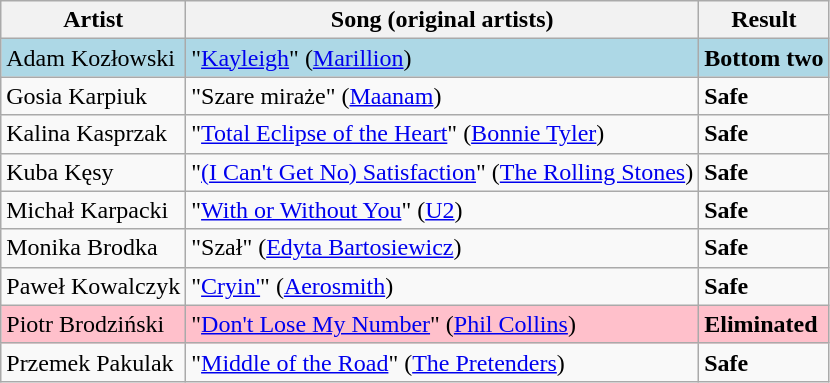<table class=wikitable>
<tr>
<th>Artist</th>
<th>Song (original artists)</th>
<th>Result</th>
</tr>
<tr style="background:lightblue;">
<td>Adam Kozłowski</td>
<td>"<a href='#'>Kayleigh</a>" (<a href='#'>Marillion</a>)</td>
<td><strong>Bottom two</strong></td>
</tr>
<tr>
<td>Gosia Karpiuk</td>
<td>"Szare miraże" (<a href='#'>Maanam</a>)</td>
<td><strong>Safe</strong></td>
</tr>
<tr>
<td>Kalina Kasprzak</td>
<td>"<a href='#'>Total Eclipse of the Heart</a>" (<a href='#'>Bonnie Tyler</a>)</td>
<td><strong>Safe</strong></td>
</tr>
<tr>
<td>Kuba Kęsy</td>
<td>"<a href='#'>(I Can't Get No) Satisfaction</a>" (<a href='#'>The Rolling Stones</a>)</td>
<td><strong>Safe</strong></td>
</tr>
<tr>
<td>Michał Karpacki</td>
<td>"<a href='#'>With or Without You</a>" (<a href='#'>U2</a>)</td>
<td><strong>Safe</strong></td>
</tr>
<tr>
<td>Monika Brodka</td>
<td>"Szał" (<a href='#'>Edyta Bartosiewicz</a>)</td>
<td><strong>Safe</strong></td>
</tr>
<tr>
<td>Paweł Kowalczyk</td>
<td>"<a href='#'>Cryin'</a>" (<a href='#'>Aerosmith</a>)</td>
<td><strong>Safe</strong></td>
</tr>
<tr style="background:pink;">
<td>Piotr Brodziński</td>
<td>"<a href='#'>Don't Lose My Number</a>" (<a href='#'>Phil Collins</a>)</td>
<td><strong>Eliminated</strong></td>
</tr>
<tr>
<td>Przemek Pakulak</td>
<td>"<a href='#'>Middle of the Road</a>" (<a href='#'>The Pretenders</a>)</td>
<td><strong>Safe</strong></td>
</tr>
</table>
